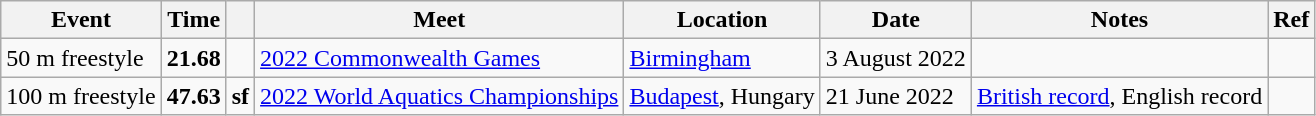<table class="wikitable">
<tr>
<th>Event</th>
<th>Time</th>
<th></th>
<th>Meet</th>
<th>Location</th>
<th>Date</th>
<th>Notes</th>
<th>Ref</th>
</tr>
<tr>
<td>50 m freestyle</td>
<td style="text-align:center;"><strong>21.68</strong></td>
<td></td>
<td><a href='#'>2022 Commonwealth Games</a></td>
<td><a href='#'>Birmingham</a></td>
<td>3 August 2022</td>
<td></td>
<td style="text-align:center;"></td>
</tr>
<tr>
<td>100 m freestyle</td>
<td style="text-align:center;"><strong>47.63</strong></td>
<td><strong>sf</strong></td>
<td><a href='#'>2022 World Aquatics Championships</a></td>
<td><a href='#'>Budapest</a>, Hungary</td>
<td>21 June 2022</td>
<td><a href='#'>British record</a>, English record</td>
<td style="text-align:center;"></td>
</tr>
</table>
